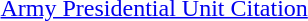<table>
<tr>
<td></td>
<td><a href='#'>Army Presidential Unit Citation</a></td>
</tr>
</table>
